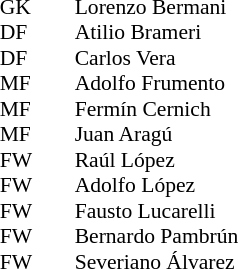<table style="font-size:90%; margin:0.2em auto;" cellspacing="0" cellpadding="0">
<tr>
<th width="25"></th>
<th width="25"></th>
</tr>
<tr>
<td>GK</td>
<td></td>
<td> Lorenzo Bermani</td>
</tr>
<tr>
<td>DF</td>
<td></td>
<td> Atilio Brameri</td>
</tr>
<tr>
<td>DF</td>
<td></td>
<td> Carlos Vera</td>
</tr>
<tr>
<td>MF</td>
<td></td>
<td> Adolfo Frumento</td>
</tr>
<tr>
<td>MF</td>
<td></td>
<td> Fermín Cernich</td>
</tr>
<tr>
<td>MF</td>
<td></td>
<td> Juan Aragú</td>
</tr>
<tr>
<td>FW</td>
<td></td>
<td> Raúl López</td>
</tr>
<tr>
<td>FW</td>
<td></td>
<td> Adolfo López</td>
</tr>
<tr>
<td>FW</td>
<td></td>
<td> Fausto Lucarelli</td>
</tr>
<tr>
<td>FW</td>
<td></td>
<td> Bernardo Pambrún</td>
</tr>
<tr>
<td>FW</td>
<td></td>
<td> Severiano Álvarez</td>
</tr>
</table>
